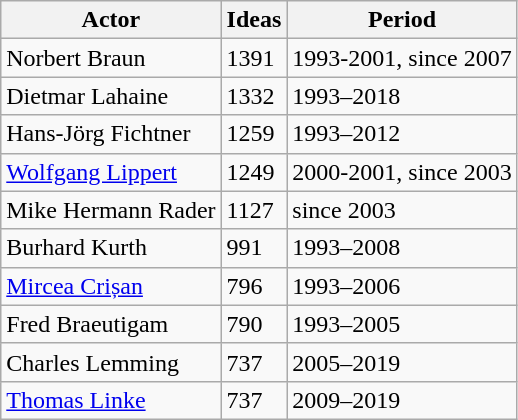<table class="wikitable">
<tr>
<th>Actor</th>
<th>Ideas</th>
<th>Period</th>
</tr>
<tr>
<td>Norbert Braun</td>
<td>1391</td>
<td>1993-2001, since 2007</td>
</tr>
<tr>
<td>Dietmar Lahaine</td>
<td>1332</td>
<td>1993–2018</td>
</tr>
<tr>
<td>Hans-Jörg Fichtner</td>
<td>1259</td>
<td>1993–2012</td>
</tr>
<tr>
<td><a href='#'>Wolfgang Lippert</a></td>
<td>1249</td>
<td>2000-2001, since 2003</td>
</tr>
<tr>
<td>Mike Hermann Rader</td>
<td>1127</td>
<td>since 2003</td>
</tr>
<tr>
<td>Burhard Kurth</td>
<td>991</td>
<td>1993–2008</td>
</tr>
<tr>
<td><a href='#'>Mircea Crișan</a></td>
<td>796</td>
<td>1993–2006</td>
</tr>
<tr>
<td>Fred Braeutigam</td>
<td>790</td>
<td>1993–2005</td>
</tr>
<tr>
<td>Charles Lemming</td>
<td>737</td>
<td>2005–2019</td>
</tr>
<tr>
<td><a href='#'>Thomas Linke</a></td>
<td>737</td>
<td>2009–2019</td>
</tr>
</table>
